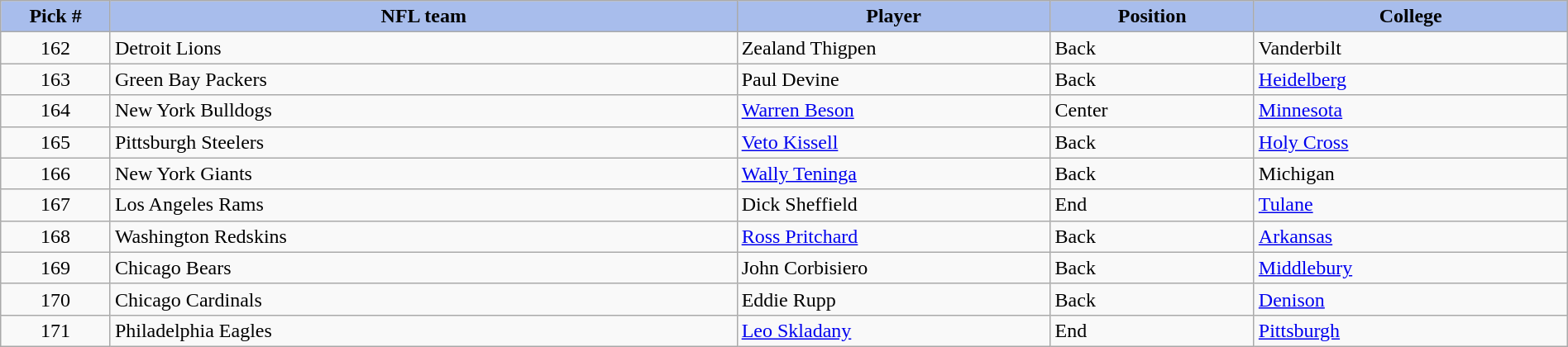<table class="wikitable sortable sortable" style="width: 100%">
<tr>
<th style="background:#A8BDEC;" width=7%>Pick #</th>
<th width=40% style="background:#A8BDEC;">NFL team</th>
<th width=20% style="background:#A8BDEC;">Player</th>
<th width=13% style="background:#A8BDEC;">Position</th>
<th style="background:#A8BDEC;">College</th>
</tr>
<tr>
<td align=center>162</td>
<td>Detroit Lions</td>
<td>Zealand Thigpen</td>
<td>Back</td>
<td>Vanderbilt</td>
</tr>
<tr>
<td align=center>163</td>
<td>Green Bay Packers</td>
<td>Paul Devine</td>
<td>Back</td>
<td><a href='#'>Heidelberg</a></td>
</tr>
<tr>
<td align=center>164</td>
<td>New York Bulldogs</td>
<td><a href='#'>Warren Beson</a></td>
<td>Center</td>
<td><a href='#'>Minnesota</a></td>
</tr>
<tr>
<td align=center>165</td>
<td>Pittsburgh Steelers</td>
<td><a href='#'>Veto Kissell</a></td>
<td>Back</td>
<td><a href='#'>Holy Cross</a></td>
</tr>
<tr>
<td align=center>166</td>
<td>New York Giants</td>
<td><a href='#'>Wally Teninga</a></td>
<td>Back</td>
<td>Michigan</td>
</tr>
<tr>
<td align=center>167</td>
<td>Los Angeles Rams</td>
<td>Dick Sheffield</td>
<td>End</td>
<td><a href='#'>Tulane</a></td>
</tr>
<tr>
<td align=center>168</td>
<td>Washington Redskins</td>
<td><a href='#'>Ross Pritchard</a></td>
<td>Back</td>
<td><a href='#'>Arkansas</a></td>
</tr>
<tr>
<td align=center>169</td>
<td>Chicago Bears</td>
<td>John Corbisiero</td>
<td>Back</td>
<td><a href='#'>Middlebury</a></td>
</tr>
<tr>
<td align=center>170</td>
<td>Chicago Cardinals</td>
<td>Eddie Rupp</td>
<td>Back</td>
<td><a href='#'>Denison</a></td>
</tr>
<tr>
<td align=center>171</td>
<td>Philadelphia Eagles</td>
<td><a href='#'>Leo Skladany</a></td>
<td>End</td>
<td><a href='#'>Pittsburgh</a></td>
</tr>
</table>
